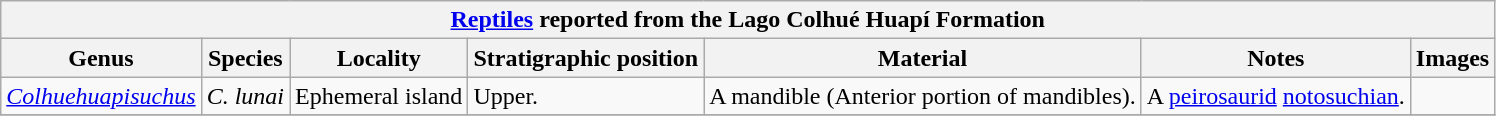<table class="wikitable" align="center">
<tr>
<th colspan="7" align="center"><strong><a href='#'>Reptiles</a> reported from the Lago Colhué Huapí Formation</strong></th>
</tr>
<tr>
<th>Genus</th>
<th>Species</th>
<th>Locality</th>
<th>Stratigraphic position</th>
<th>Material</th>
<th>Notes</th>
<th>Images</th>
</tr>
<tr>
<td><em><a href='#'>Colhuehuapisuchus</a></em></td>
<td><em>C. lunai</em></td>
<td>Ephemeral island</td>
<td>Upper.</td>
<td>A mandible (Anterior portion of mandibles).</td>
<td>A <a href='#'>peirosaurid</a> <a href='#'>notosuchian</a>.</td>
<td></td>
</tr>
<tr>
</tr>
</table>
